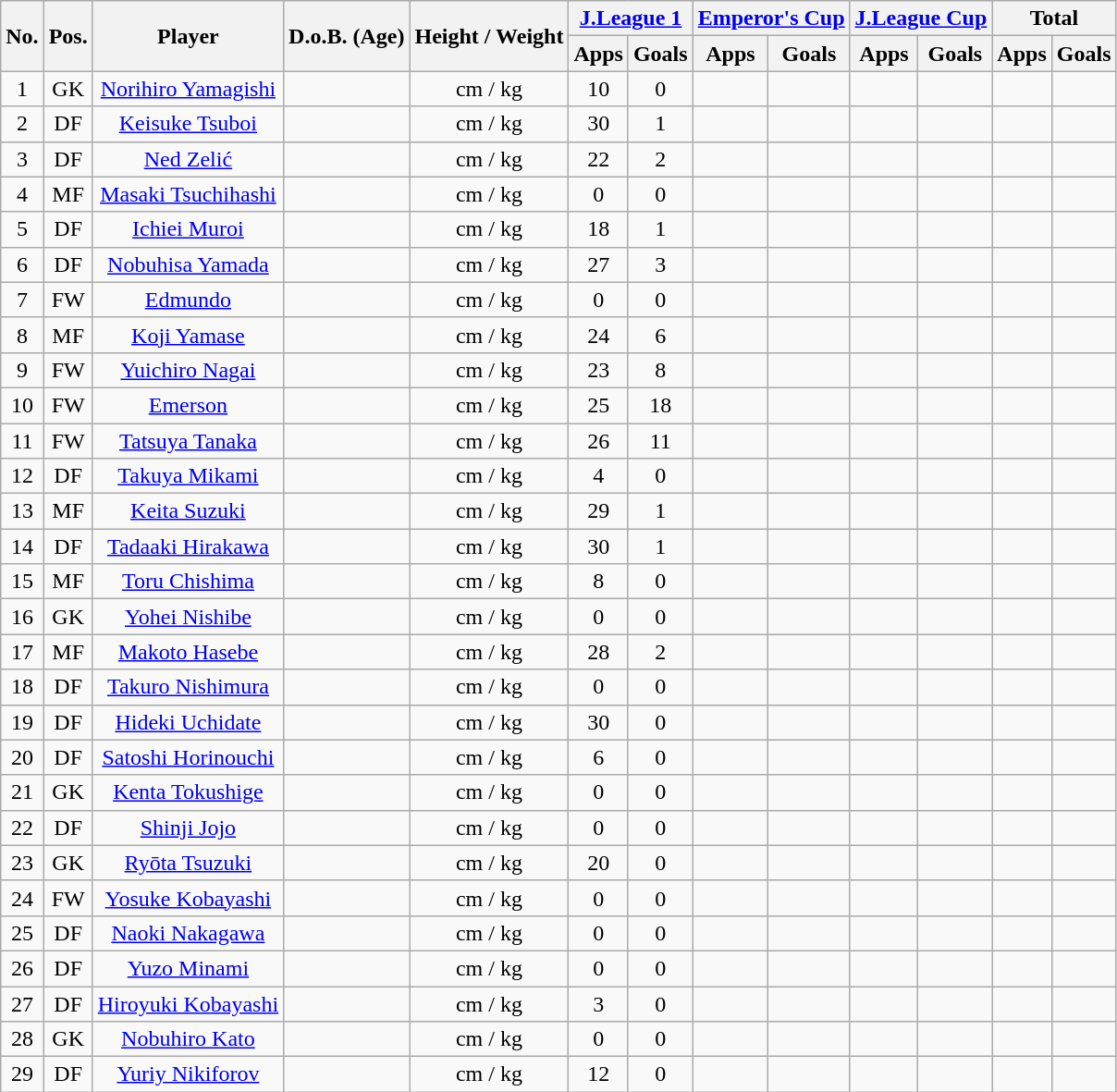<table class="wikitable" style="text-align:center;">
<tr>
<th rowspan="2">No.</th>
<th rowspan="2">Pos.</th>
<th rowspan="2">Player</th>
<th rowspan="2">D.o.B. (Age)</th>
<th rowspan="2">Height / Weight</th>
<th colspan="2"><a href='#'>J.League 1</a></th>
<th colspan="2"><a href='#'>Emperor's Cup</a></th>
<th colspan="2"><a href='#'>J.League Cup</a></th>
<th colspan="2">Total</th>
</tr>
<tr>
<th>Apps</th>
<th>Goals</th>
<th>Apps</th>
<th>Goals</th>
<th>Apps</th>
<th>Goals</th>
<th>Apps</th>
<th>Goals</th>
</tr>
<tr>
<td>1</td>
<td>GK</td>
<td><a href='#'>Norihiro Yamagishi</a></td>
<td></td>
<td>cm / kg</td>
<td>10</td>
<td>0</td>
<td></td>
<td></td>
<td></td>
<td></td>
<td></td>
<td></td>
</tr>
<tr>
<td>2</td>
<td>DF</td>
<td><a href='#'>Keisuke Tsuboi</a></td>
<td></td>
<td>cm / kg</td>
<td>30</td>
<td>1</td>
<td></td>
<td></td>
<td></td>
<td></td>
<td></td>
<td></td>
</tr>
<tr>
<td>3</td>
<td>DF</td>
<td><a href='#'>Ned Zelić</a></td>
<td></td>
<td>cm / kg</td>
<td>22</td>
<td>2</td>
<td></td>
<td></td>
<td></td>
<td></td>
<td></td>
<td></td>
</tr>
<tr>
<td>4</td>
<td>MF</td>
<td><a href='#'>Masaki Tsuchihashi</a></td>
<td></td>
<td>cm / kg</td>
<td>0</td>
<td>0</td>
<td></td>
<td></td>
<td></td>
<td></td>
<td></td>
<td></td>
</tr>
<tr>
<td>5</td>
<td>DF</td>
<td><a href='#'>Ichiei Muroi</a></td>
<td></td>
<td>cm / kg</td>
<td>18</td>
<td>1</td>
<td></td>
<td></td>
<td></td>
<td></td>
<td></td>
<td></td>
</tr>
<tr>
<td>6</td>
<td>DF</td>
<td><a href='#'>Nobuhisa Yamada</a></td>
<td></td>
<td>cm / kg</td>
<td>27</td>
<td>3</td>
<td></td>
<td></td>
<td></td>
<td></td>
<td></td>
<td></td>
</tr>
<tr>
<td>7</td>
<td>FW</td>
<td><a href='#'>Edmundo</a></td>
<td></td>
<td>cm / kg</td>
<td>0</td>
<td>0</td>
<td></td>
<td></td>
<td></td>
<td></td>
<td></td>
<td></td>
</tr>
<tr>
<td>8</td>
<td>MF</td>
<td><a href='#'>Koji Yamase</a></td>
<td></td>
<td>cm / kg</td>
<td>24</td>
<td>6</td>
<td></td>
<td></td>
<td></td>
<td></td>
<td></td>
<td></td>
</tr>
<tr>
<td>9</td>
<td>FW</td>
<td><a href='#'>Yuichiro Nagai</a></td>
<td></td>
<td>cm / kg</td>
<td>23</td>
<td>8</td>
<td></td>
<td></td>
<td></td>
<td></td>
<td></td>
<td></td>
</tr>
<tr>
<td>10</td>
<td>FW</td>
<td><a href='#'>Emerson</a></td>
<td></td>
<td>cm / kg</td>
<td>25</td>
<td>18</td>
<td></td>
<td></td>
<td></td>
<td></td>
<td></td>
<td></td>
</tr>
<tr>
<td>11</td>
<td>FW</td>
<td><a href='#'>Tatsuya Tanaka</a></td>
<td></td>
<td>cm / kg</td>
<td>26</td>
<td>11</td>
<td></td>
<td></td>
<td></td>
<td></td>
<td></td>
<td></td>
</tr>
<tr>
<td>12</td>
<td>DF</td>
<td><a href='#'>Takuya Mikami</a></td>
<td></td>
<td>cm / kg</td>
<td>4</td>
<td>0</td>
<td></td>
<td></td>
<td></td>
<td></td>
<td></td>
<td></td>
</tr>
<tr>
<td>13</td>
<td>MF</td>
<td><a href='#'>Keita Suzuki</a></td>
<td></td>
<td>cm / kg</td>
<td>29</td>
<td>1</td>
<td></td>
<td></td>
<td></td>
<td></td>
<td></td>
<td></td>
</tr>
<tr>
<td>14</td>
<td>DF</td>
<td><a href='#'>Tadaaki Hirakawa</a></td>
<td></td>
<td>cm / kg</td>
<td>30</td>
<td>1</td>
<td></td>
<td></td>
<td></td>
<td></td>
<td></td>
<td></td>
</tr>
<tr>
<td>15</td>
<td>MF</td>
<td><a href='#'>Toru Chishima</a></td>
<td></td>
<td>cm / kg</td>
<td>8</td>
<td>0</td>
<td></td>
<td></td>
<td></td>
<td></td>
<td></td>
<td></td>
</tr>
<tr>
<td>16</td>
<td>GK</td>
<td><a href='#'>Yohei Nishibe</a></td>
<td></td>
<td>cm / kg</td>
<td>0</td>
<td>0</td>
<td></td>
<td></td>
<td></td>
<td></td>
<td></td>
<td></td>
</tr>
<tr>
<td>17</td>
<td>MF</td>
<td><a href='#'>Makoto Hasebe</a></td>
<td></td>
<td>cm / kg</td>
<td>28</td>
<td>2</td>
<td></td>
<td></td>
<td></td>
<td></td>
<td></td>
<td></td>
</tr>
<tr>
<td>18</td>
<td>DF</td>
<td><a href='#'>Takuro Nishimura</a></td>
<td></td>
<td>cm / kg</td>
<td>0</td>
<td>0</td>
<td></td>
<td></td>
<td></td>
<td></td>
<td></td>
<td></td>
</tr>
<tr>
<td>19</td>
<td>DF</td>
<td><a href='#'>Hideki Uchidate</a></td>
<td></td>
<td>cm / kg</td>
<td>30</td>
<td>0</td>
<td></td>
<td></td>
<td></td>
<td></td>
<td></td>
<td></td>
</tr>
<tr>
<td>20</td>
<td>DF</td>
<td><a href='#'>Satoshi Horinouchi</a></td>
<td></td>
<td>cm / kg</td>
<td>6</td>
<td>0</td>
<td></td>
<td></td>
<td></td>
<td></td>
<td></td>
<td></td>
</tr>
<tr>
<td>21</td>
<td>GK</td>
<td><a href='#'>Kenta Tokushige</a></td>
<td></td>
<td>cm / kg</td>
<td>0</td>
<td>0</td>
<td></td>
<td></td>
<td></td>
<td></td>
<td></td>
<td></td>
</tr>
<tr>
<td>22</td>
<td>DF</td>
<td><a href='#'>Shinji Jojo</a></td>
<td></td>
<td>cm / kg</td>
<td>0</td>
<td>0</td>
<td></td>
<td></td>
<td></td>
<td></td>
<td></td>
<td></td>
</tr>
<tr>
<td>23</td>
<td>GK</td>
<td><a href='#'>Ryōta Tsuzuki</a></td>
<td></td>
<td>cm / kg</td>
<td>20</td>
<td>0</td>
<td></td>
<td></td>
<td></td>
<td></td>
<td></td>
<td></td>
</tr>
<tr>
<td>24</td>
<td>FW</td>
<td><a href='#'>Yosuke Kobayashi</a></td>
<td></td>
<td>cm / kg</td>
<td>0</td>
<td>0</td>
<td></td>
<td></td>
<td></td>
<td></td>
<td></td>
<td></td>
</tr>
<tr>
<td>25</td>
<td>DF</td>
<td><a href='#'>Naoki Nakagawa</a></td>
<td></td>
<td>cm / kg</td>
<td>0</td>
<td>0</td>
<td></td>
<td></td>
<td></td>
<td></td>
<td></td>
<td></td>
</tr>
<tr>
<td>26</td>
<td>DF</td>
<td><a href='#'>Yuzo Minami</a></td>
<td></td>
<td>cm / kg</td>
<td>0</td>
<td>0</td>
<td></td>
<td></td>
<td></td>
<td></td>
<td></td>
<td></td>
</tr>
<tr>
<td>27</td>
<td>DF</td>
<td><a href='#'>Hiroyuki Kobayashi</a></td>
<td></td>
<td>cm / kg</td>
<td>3</td>
<td>0</td>
<td></td>
<td></td>
<td></td>
<td></td>
<td></td>
<td></td>
</tr>
<tr>
<td>28</td>
<td>GK</td>
<td><a href='#'>Nobuhiro Kato</a></td>
<td></td>
<td>cm / kg</td>
<td>0</td>
<td>0</td>
<td></td>
<td></td>
<td></td>
<td></td>
<td></td>
<td></td>
</tr>
<tr>
<td>29</td>
<td>DF</td>
<td><a href='#'>Yuriy Nikiforov</a></td>
<td></td>
<td>cm / kg</td>
<td>12</td>
<td>0</td>
<td></td>
<td></td>
<td></td>
<td></td>
<td></td>
<td></td>
</tr>
</table>
